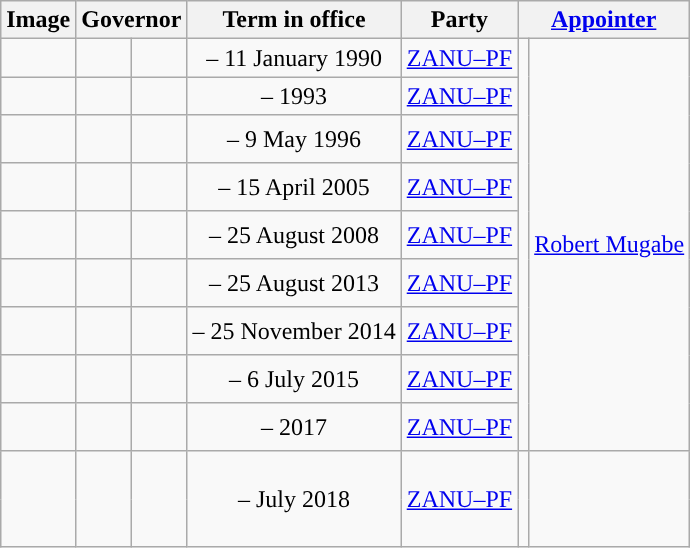<table class="wikitable sortable" style="text-align:center;">
<tr>
<th scope="col" class="unsortable">Image</th>
<th colspan="2" scope="col">Governor</th>
<th scope="col">Term in office</th>
<th scope="col">Party</th>
<th colspan="2" scope="col"><a href='#'>Appointer</a></th>
</tr>
<tr>
<td></td>
<td style="background:"></td>
<td></td>
<td> – 11 January 1990</td>
<td><a href='#'>ZANU–PF</a></td>
<td rowspan="9" style="background:"></td>
<td rowspan="9"><a href='#'>Robert Mugabe</a></td>
</tr>
<tr>
<td></td>
<td style="background:"></td>
<td></td>
<td> – 1993</td>
<td><a href='#'>ZANU–PF</a></td>
</tr>
<tr style="height:2em;">
<td></td>
<td style="background:"></td>
<td></td>
<td> – 9 May 1996</td>
<td><a href='#'>ZANU–PF</a></td>
</tr>
<tr style="height:2em;">
<td></td>
<td style="background:"></td>
<td></td>
<td> – 15 April 2005</td>
<td><a href='#'>ZANU–PF</a></td>
</tr>
<tr style="height:2em;">
<td></td>
<td style="background:"></td>
<td></td>
<td>– 25 August 2008</td>
<td><a href='#'>ZANU–PF</a></td>
</tr>
<tr style="height:2em;">
<td></td>
<td style="background:"></td>
<td></td>
<td> – 25 August 2013</td>
<td><a href='#'>ZANU–PF</a></td>
</tr>
<tr style="height:2em;">
<td></td>
<td style="background:"></td>
<td></td>
<td> – 25 November 2014</td>
<td><a href='#'>ZANU–PF</a></td>
</tr>
<tr style="height:2em;">
<td></td>
<td style="background:"></td>
<td></td>
<td> – 6 July 2015</td>
<td><a href='#'>ZANU–PF</a></td>
</tr>
<tr style="height:2em;">
<td></td>
<td style="background:"></td>
<td></td>
<td> – 2017</td>
<td><a href='#'>ZANU–PF</a></td>
</tr>
<tr style="height:2em;">
<td rowspan="2"></td>
<td rowspan="2" style="background:"></td>
<td rowspan="2"></td>
<td rowspan="2"> – July 2018</td>
<td rowspan="2"><a href='#'>ZANU–PF</a></td>
<td rowspan="2" style="background:"></td>
<td rowspan="2"></td>
</tr>
<tr style="height:2em;">
</tr>
</table>
